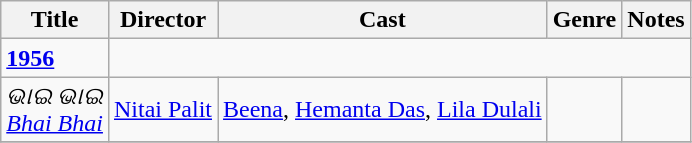<table class="wikitable">
<tr>
<th>Title</th>
<th>Director</th>
<th>Cast</th>
<th>Genre</th>
<th>Notes</th>
</tr>
<tr>
<td><strong><a href='#'>1956</a></strong></td>
</tr>
<tr>
<td><em>ଭାଇ ଭାଇ<br><a href='#'>Bhai Bhai</a></em></td>
<td><a href='#'>Nitai Palit</a></td>
<td><a href='#'>Beena</a>, <a href='#'>Hemanta Das</a>, <a href='#'>Lila Dulali</a></td>
<td></td>
<td></td>
</tr>
<tr>
</tr>
</table>
